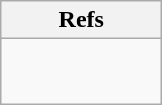<table class="wikitable";>
<tr>
<th style= "width:100px">Refs</th>
</tr>
<tr>
<td><br><br></td>
</tr>
</table>
